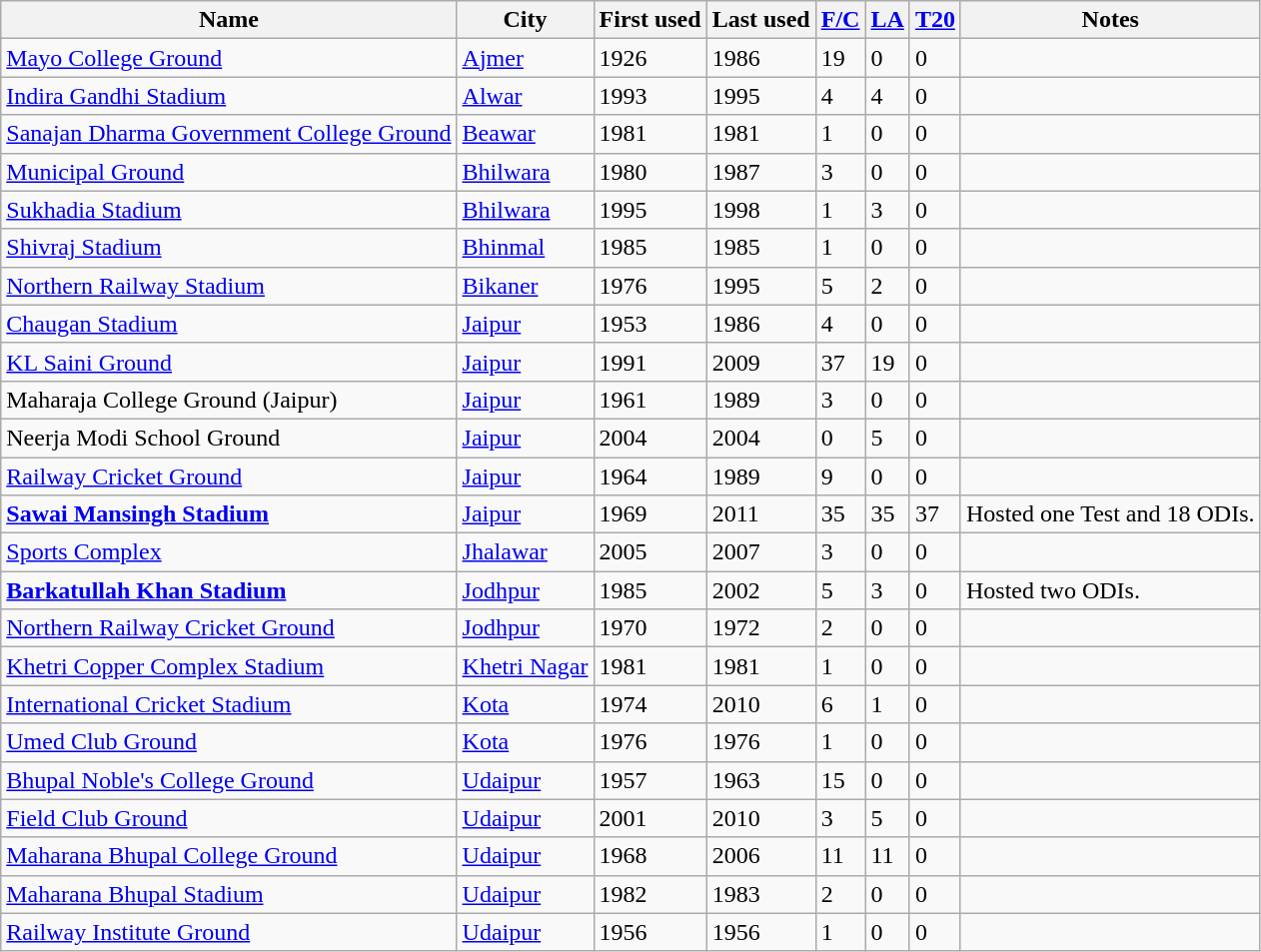<table class ="wikitable sortable">
<tr>
<th>Name</th>
<th>City</th>
<th>First used</th>
<th>Last used</th>
<th><a href='#'>F/C</a></th>
<th><a href='#'>LA</a></th>
<th><a href='#'>T20</a></th>
<th>Notes</th>
</tr>
<tr>
<td><a href='#'>Mayo College Ground</a></td>
<td><a href='#'>Ajmer</a></td>
<td>1926</td>
<td>1986</td>
<td>19</td>
<td>0</td>
<td>0</td>
<td></td>
</tr>
<tr>
<td><a href='#'>Indira Gandhi Stadium</a></td>
<td><a href='#'>Alwar</a></td>
<td>1993</td>
<td>1995</td>
<td>4</td>
<td>4</td>
<td>0</td>
<td></td>
</tr>
<tr>
<td><a href='#'>Sanajan Dharma Government College Ground</a></td>
<td><a href='#'>Beawar</a></td>
<td>1981</td>
<td>1981</td>
<td>1</td>
<td>0</td>
<td>0</td>
<td></td>
</tr>
<tr>
<td><a href='#'>Municipal Ground</a></td>
<td><a href='#'>Bhilwara</a></td>
<td>1980</td>
<td>1987</td>
<td>3</td>
<td>0</td>
<td>0</td>
<td></td>
</tr>
<tr>
<td><a href='#'>Sukhadia Stadium</a></td>
<td><a href='#'>Bhilwara</a></td>
<td>1995</td>
<td>1998</td>
<td>1</td>
<td>3</td>
<td>0</td>
<td></td>
</tr>
<tr>
<td><a href='#'>Shivraj Stadium</a></td>
<td><a href='#'>Bhinmal</a></td>
<td>1985</td>
<td>1985</td>
<td>1</td>
<td>0</td>
<td>0</td>
<td></td>
</tr>
<tr>
<td><a href='#'>Northern Railway Stadium</a></td>
<td><a href='#'>Bikaner</a></td>
<td>1976</td>
<td>1995</td>
<td>5</td>
<td>2</td>
<td>0</td>
<td></td>
</tr>
<tr>
<td><a href='#'>Chaugan Stadium</a></td>
<td><a href='#'>Jaipur</a></td>
<td>1953</td>
<td>1986</td>
<td>4</td>
<td>0</td>
<td>0</td>
<td></td>
</tr>
<tr>
<td><a href='#'>KL Saini Ground</a></td>
<td><a href='#'>Jaipur</a></td>
<td>1991</td>
<td>2009</td>
<td>37</td>
<td>19</td>
<td>0</td>
<td></td>
</tr>
<tr>
<td>Maharaja College Ground (Jaipur)</td>
<td><a href='#'>Jaipur</a></td>
<td>1961</td>
<td>1989</td>
<td>3</td>
<td>0</td>
<td>0</td>
<td></td>
</tr>
<tr>
<td>Neerja Modi School Ground</td>
<td><a href='#'>Jaipur</a></td>
<td>2004</td>
<td>2004</td>
<td>0</td>
<td>5</td>
<td>0</td>
<td></td>
</tr>
<tr>
<td><a href='#'>Railway Cricket Ground</a></td>
<td><a href='#'>Jaipur</a></td>
<td>1964</td>
<td>1989</td>
<td>9</td>
<td>0</td>
<td>0</td>
<td></td>
</tr>
<tr>
<td><strong><a href='#'>Sawai Mansingh Stadium</a></strong></td>
<td><a href='#'>Jaipur</a></td>
<td>1969</td>
<td>2011</td>
<td>35</td>
<td>35</td>
<td>37</td>
<td>Hosted one Test and 18 ODIs.</td>
</tr>
<tr>
<td><a href='#'>Sports Complex</a></td>
<td><a href='#'>Jhalawar</a></td>
<td>2005</td>
<td>2007</td>
<td>3</td>
<td>0</td>
<td>0</td>
<td></td>
</tr>
<tr>
<td><strong><a href='#'>Barkatullah Khan Stadium</a></strong></td>
<td><a href='#'>Jodhpur</a></td>
<td>1985</td>
<td>2002</td>
<td>5</td>
<td>3</td>
<td>0</td>
<td>Hosted two ODIs.</td>
</tr>
<tr>
<td><a href='#'>Northern Railway Cricket Ground</a></td>
<td><a href='#'>Jodhpur</a></td>
<td>1970</td>
<td>1972</td>
<td>2</td>
<td>0</td>
<td>0</td>
<td></td>
</tr>
<tr>
<td><a href='#'>Khetri Copper Complex Stadium</a></td>
<td><a href='#'>Khetri Nagar</a></td>
<td>1981</td>
<td>1981</td>
<td>1</td>
<td>0</td>
<td>0</td>
<td></td>
</tr>
<tr>
<td><a href='#'>International Cricket Stadium</a></td>
<td><a href='#'>Kota</a></td>
<td>1974</td>
<td>2010</td>
<td>6</td>
<td>1</td>
<td>0</td>
<td></td>
</tr>
<tr>
<td><a href='#'>Umed Club Ground</a></td>
<td><a href='#'>Kota</a></td>
<td>1976</td>
<td>1976</td>
<td>1</td>
<td>0</td>
<td>0</td>
<td></td>
</tr>
<tr>
<td><a href='#'>Bhupal Noble's College Ground</a></td>
<td><a href='#'>Udaipur</a></td>
<td>1957</td>
<td>1963</td>
<td>15</td>
<td>0</td>
<td>0</td>
<td></td>
</tr>
<tr>
<td><a href='#'>Field Club Ground</a></td>
<td><a href='#'>Udaipur</a></td>
<td>2001</td>
<td>2010</td>
<td>3</td>
<td>5</td>
<td>0</td>
<td></td>
</tr>
<tr>
<td><a href='#'>Maharana Bhupal College Ground</a></td>
<td><a href='#'>Udaipur</a></td>
<td>1968</td>
<td>2006</td>
<td>11</td>
<td>11</td>
<td>0</td>
<td></td>
</tr>
<tr>
<td><a href='#'>Maharana Bhupal Stadium</a></td>
<td><a href='#'>Udaipur</a></td>
<td>1982</td>
<td>1983</td>
<td>2</td>
<td>0</td>
<td>0</td>
<td></td>
</tr>
<tr>
<td><a href='#'>Railway Institute Ground</a></td>
<td><a href='#'>Udaipur</a></td>
<td>1956</td>
<td>1956</td>
<td>1</td>
<td>0</td>
<td>0</td>
<td></td>
</tr>
</table>
